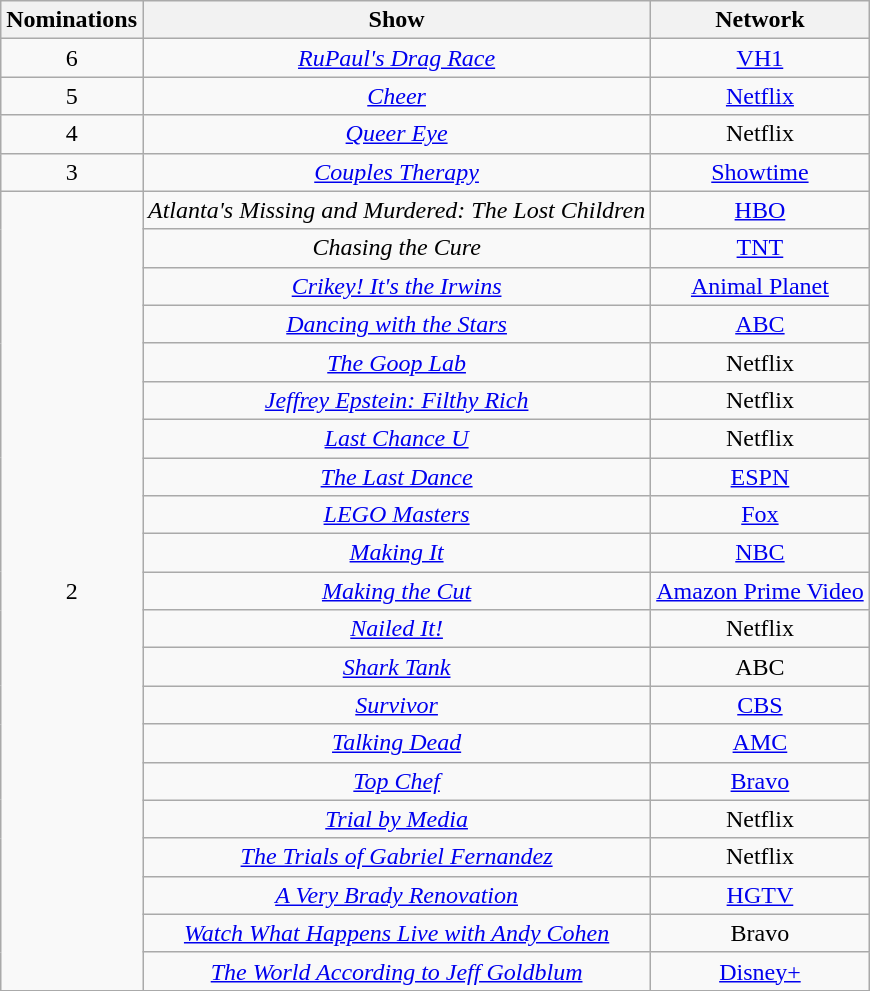<table class="wikitable floatleft" rowspan="3" style="text-align:center;" background: #f6e39c;>
<tr>
<th scope="col" style="width:55px;">Nominations</th>
<th scope="col" style="text-align:center;">Show</th>
<th scope="col" style="text-align:center;">Network</th>
</tr>
<tr>
<td>6</td>
<td><em><a href='#'>RuPaul's Drag Race</a></em></td>
<td><a href='#'>VH1</a></td>
</tr>
<tr>
<td>5</td>
<td><em><a href='#'>Cheer</a></em></td>
<td><a href='#'>Netflix</a></td>
</tr>
<tr>
<td>4</td>
<td><em><a href='#'>Queer Eye</a></em></td>
<td>Netflix</td>
</tr>
<tr>
<td>3</td>
<td><em><a href='#'>Couples Therapy</a></em></td>
<td><a href='#'>Showtime</a></td>
</tr>
<tr>
<td rowspan="21">2</td>
<td><em>Atlanta's Missing and Murdered: The Lost Children</em></td>
<td><a href='#'>HBO</a></td>
</tr>
<tr>
<td><em>Chasing the Cure</em></td>
<td><a href='#'>TNT</a></td>
</tr>
<tr>
<td><em><a href='#'>Crikey! It's the Irwins</a></em></td>
<td><a href='#'>Animal Planet</a></td>
</tr>
<tr>
<td><em><a href='#'>Dancing with the Stars</a></em></td>
<td><a href='#'>ABC</a></td>
</tr>
<tr>
<td><em><a href='#'>The Goop Lab</a></em></td>
<td>Netflix</td>
</tr>
<tr>
<td><em><a href='#'>Jeffrey Epstein: Filthy Rich</a></em></td>
<td>Netflix</td>
</tr>
<tr>
<td><em><a href='#'>Last Chance U</a></em></td>
<td>Netflix</td>
</tr>
<tr>
<td><em><a href='#'>The Last Dance</a></em></td>
<td><a href='#'>ESPN</a></td>
</tr>
<tr>
<td><em><a href='#'>LEGO Masters</a></em></td>
<td><a href='#'>Fox</a></td>
</tr>
<tr>
<td><em><a href='#'>Making It</a></em></td>
<td><a href='#'>NBC</a></td>
</tr>
<tr>
<td><em><a href='#'>Making the Cut</a></em></td>
<td><a href='#'>Amazon Prime Video</a></td>
</tr>
<tr>
<td><em><a href='#'>Nailed It!</a></em></td>
<td>Netflix</td>
</tr>
<tr>
<td><em><a href='#'>Shark Tank</a></em></td>
<td>ABC</td>
</tr>
<tr>
<td><em><a href='#'>Survivor</a></em></td>
<td><a href='#'>CBS</a></td>
</tr>
<tr>
<td><em><a href='#'>Talking Dead</a></em></td>
<td><a href='#'>AMC</a></td>
</tr>
<tr>
<td><em><a href='#'>Top Chef</a></em></td>
<td><a href='#'>Bravo</a></td>
</tr>
<tr>
<td><em><a href='#'>Trial by Media</a></em></td>
<td>Netflix</td>
</tr>
<tr>
<td><em><a href='#'>The Trials of Gabriel Fernandez</a></em></td>
<td>Netflix</td>
</tr>
<tr>
<td><em><a href='#'>A Very Brady Renovation</a></em></td>
<td><a href='#'>HGTV</a></td>
</tr>
<tr>
<td><em><a href='#'>Watch What Happens Live with Andy Cohen</a></em></td>
<td>Bravo</td>
</tr>
<tr>
<td><em><a href='#'>The World According to Jeff Goldblum</a></em></td>
<td><a href='#'>Disney+</a></td>
</tr>
</table>
